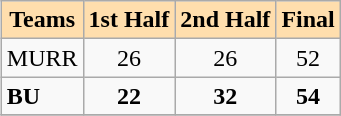<table class="wikitable" align=right>
<tr bgcolor=#ffdead align=center>
<td><strong>Teams</strong></td>
<td><strong>1st Half</strong></td>
<td><strong>2nd Half</strong></td>
<td><strong>Final</strong></td>
</tr>
<tr>
<td>MURR</td>
<td align=center>26</td>
<td align=center>26</td>
<td align=center>52</td>
</tr>
<tr>
<td><strong>BU</strong></td>
<td align=center><strong>22</strong></td>
<td align=center><strong>32</strong></td>
<td align=center><strong>54</strong></td>
</tr>
<tr>
</tr>
</table>
